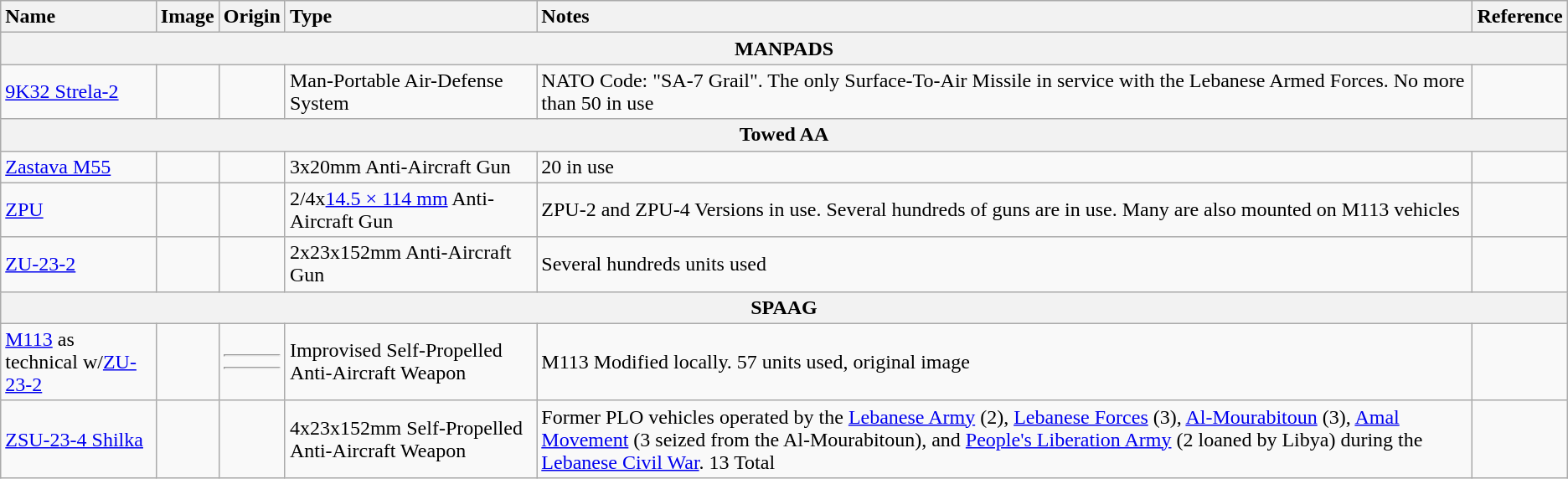<table class="wikitable">
<tr>
<th style="text-align: left;">Name</th>
<th style="text-align: left;">Image</th>
<th style="text-align: left;">Origin</th>
<th style="text-align: left;">Type</th>
<th style="text-align: left;">Notes</th>
<th style="text-align: left;">Reference</th>
</tr>
<tr>
<th colspan="6">MANPADS</th>
</tr>
<tr>
<td><a href='#'>9K32 Strela-2</a></td>
<td></td>
<td></td>
<td>Man-Portable Air-Defense System</td>
<td>NATO Code: "SA-7 Grail". The only Surface-To-Air Missile in service with the Lebanese Armed Forces. No more than 50 in use</td>
<td></td>
</tr>
<tr>
<th colspan="6">Towed AA</th>
</tr>
<tr>
<td><a href='#'>Zastava M55</a></td>
<td></td>
<td></td>
<td>3x20mm Anti-Aircraft Gun</td>
<td>20 in use</td>
<td></td>
</tr>
<tr>
<td><a href='#'>ZPU</a></td>
<td> </td>
<td></td>
<td>2/4x<a href='#'>14.5 × 114 mm</a> Anti-Aircraft Gun</td>
<td>ZPU-2 and ZPU-4 Versions in use. Several hundreds of guns are in use. Many are also mounted on M113 vehicles</td>
<td></td>
</tr>
<tr>
<td><a href='#'>ZU-23-2</a></td>
<td></td>
<td></td>
<td>2x23x152mm Anti-Aircraft Gun</td>
<td>Several hundreds units used</td>
<td></td>
</tr>
<tr>
<th colspan="6">SPAAG</th>
</tr>
<tr>
<td><a href='#'>M113</a> as technical w/<a href='#'>ZU-23-2</a></td>
<td></td>
<td> <hr>  <hr> </td>
<td>Improvised Self-Propelled Anti-Aircraft Weapon</td>
<td>M113 Modified locally. 57 units used, original image</td>
<td></td>
</tr>
<tr>
<td><a href='#'>ZSU-23-4 Shilka</a></td>
<td></td>
<td></td>
<td>4x23x152mm Self-Propelled Anti-Aircraft Weapon</td>
<td>Former PLO vehicles operated by the <a href='#'>Lebanese Army</a> (2), <a href='#'>Lebanese Forces</a> (3), <a href='#'>Al-Mourabitoun</a> (3), <a href='#'>Amal Movement</a> (3 seized from the Al-Mourabitoun), and <a href='#'>People's Liberation Army</a> (2 loaned by Libya) during the <a href='#'>Lebanese Civil War</a>. 13 Total</td>
<td></td>
</tr>
</table>
